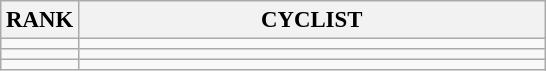<table class="wikitable" style="font-size:95%;">
<tr>
<th>RANK</th>
<th align="left" style="width: 20em">CYCLIST</th>
</tr>
<tr>
<td align="center"></td>
<td></td>
</tr>
<tr>
<td align="center"></td>
<td></td>
</tr>
<tr>
<td align="center"></td>
<td></td>
</tr>
</table>
